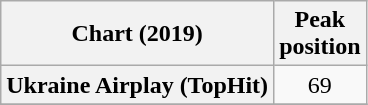<table class="wikitable plainrowheaders" style="text-align:center">
<tr>
<th scope="col">Chart (2019)</th>
<th scope="col">Peak<br>position</th>
</tr>
<tr>
<th scope="row">Ukraine Airplay (TopHit)</th>
<td>69</td>
</tr>
<tr>
</tr>
</table>
